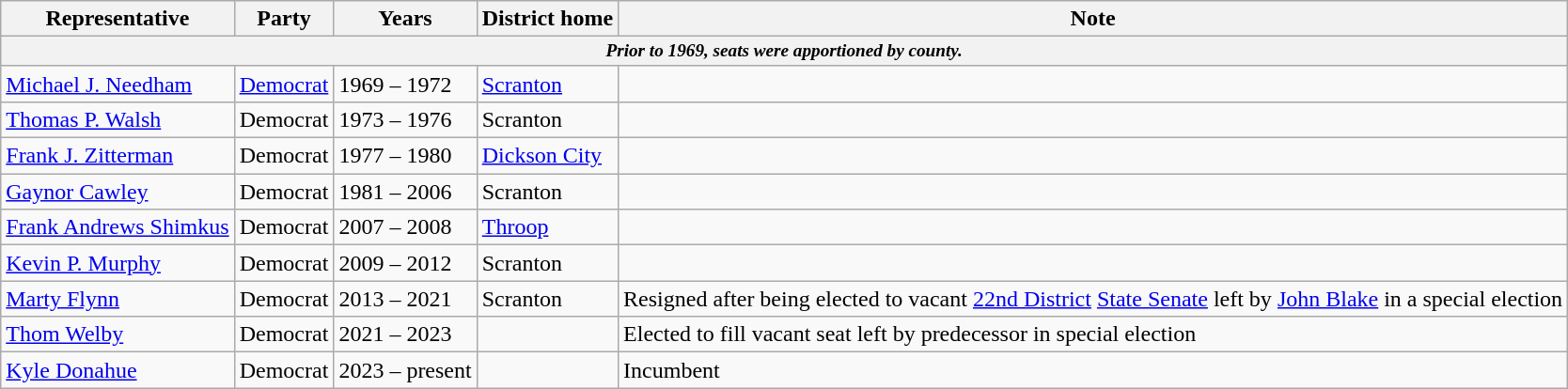<table class=wikitable>
<tr valign=bottom>
<th>Representative</th>
<th>Party</th>
<th>Years</th>
<th>District home</th>
<th>Note</th>
</tr>
<tr>
<th colspan=5 style="font-size: 80%;"><em>Prior to 1969, seats were apportioned by county.</em></th>
</tr>
<tr>
<td><a href='#'>Michael J. Needham</a></td>
<td><a href='#'>Democrat</a></td>
<td>1969 – 1972</td>
<td><a href='#'>Scranton</a></td>
<td></td>
</tr>
<tr>
<td><a href='#'>Thomas P. Walsh</a></td>
<td>Democrat</td>
<td>1973 – 1976</td>
<td>Scranton</td>
<td></td>
</tr>
<tr>
<td><a href='#'>Frank J. Zitterman</a></td>
<td>Democrat</td>
<td>1977 – 1980</td>
<td><a href='#'>Dickson City</a></td>
<td></td>
</tr>
<tr>
<td><a href='#'>Gaynor Cawley</a></td>
<td>Democrat</td>
<td>1981 – 2006</td>
<td>Scranton</td>
<td></td>
</tr>
<tr>
<td><a href='#'>Frank Andrews Shimkus</a></td>
<td>Democrat</td>
<td>2007 – 2008</td>
<td><a href='#'>Throop</a></td>
<td></td>
</tr>
<tr>
<td><a href='#'>Kevin P. Murphy</a></td>
<td>Democrat</td>
<td>2009 – 2012</td>
<td>Scranton</td>
<td></td>
</tr>
<tr>
<td><a href='#'>Marty Flynn</a></td>
<td>Democrat</td>
<td>2013 – 2021</td>
<td>Scranton</td>
<td>Resigned after being elected to vacant <a href='#'>22nd District</a> <a href='#'>State Senate</a> left by <a href='#'>John Blake</a> in a special election</td>
</tr>
<tr>
<td><a href='#'>Thom Welby</a></td>
<td>Democrat</td>
<td>2021 – 2023</td>
<td></td>
<td>Elected to fill vacant seat left by predecessor in special election</td>
</tr>
<tr>
<td><a href='#'>Kyle Donahue</a></td>
<td>Democrat</td>
<td>2023 – present</td>
<td></td>
<td>Incumbent</td>
</tr>
</table>
